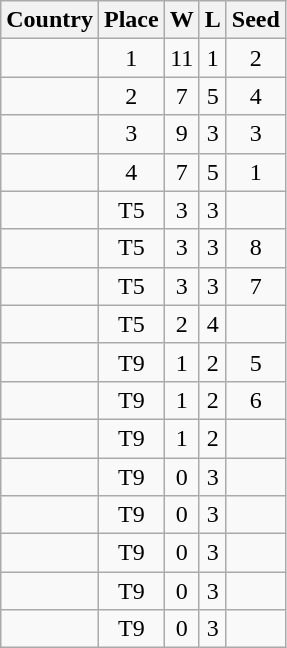<table class="wikitable sortable" style="text-align:center">
<tr>
<th>Country</th>
<th>Place</th>
<th>W</th>
<th>L</th>
<th>Seed</th>
</tr>
<tr>
<td align=left></td>
<td>1</td>
<td>11</td>
<td>1</td>
<td>2</td>
</tr>
<tr>
<td align=left></td>
<td>2</td>
<td>7</td>
<td>5</td>
<td>4</td>
</tr>
<tr>
<td align=left></td>
<td>3</td>
<td>9</td>
<td>3</td>
<td>3</td>
</tr>
<tr>
<td align=left></td>
<td>4</td>
<td>7</td>
<td>5</td>
<td>1</td>
</tr>
<tr>
<td align=left></td>
<td>T5</td>
<td>3</td>
<td>3</td>
<td></td>
</tr>
<tr>
<td align=left></td>
<td>T5</td>
<td>3</td>
<td>3</td>
<td>8</td>
</tr>
<tr>
<td align=left></td>
<td>T5</td>
<td>3</td>
<td>3</td>
<td>7</td>
</tr>
<tr>
<td align=left></td>
<td>T5</td>
<td>2</td>
<td>4</td>
<td></td>
</tr>
<tr>
<td align=left></td>
<td>T9</td>
<td>1</td>
<td>2</td>
<td>5</td>
</tr>
<tr>
<td align=left></td>
<td>T9</td>
<td>1</td>
<td>2</td>
<td>6</td>
</tr>
<tr>
<td align=left></td>
<td>T9</td>
<td>1</td>
<td>2</td>
<td></td>
</tr>
<tr>
<td align=left></td>
<td>T9</td>
<td>0</td>
<td>3</td>
<td></td>
</tr>
<tr>
<td align=left></td>
<td>T9</td>
<td>0</td>
<td>3</td>
<td></td>
</tr>
<tr>
<td align=left></td>
<td>T9</td>
<td>0</td>
<td>3</td>
<td></td>
</tr>
<tr>
<td align=left></td>
<td>T9</td>
<td>0</td>
<td>3</td>
<td></td>
</tr>
<tr>
<td align=left></td>
<td>T9</td>
<td>0</td>
<td>3</td>
<td></td>
</tr>
</table>
